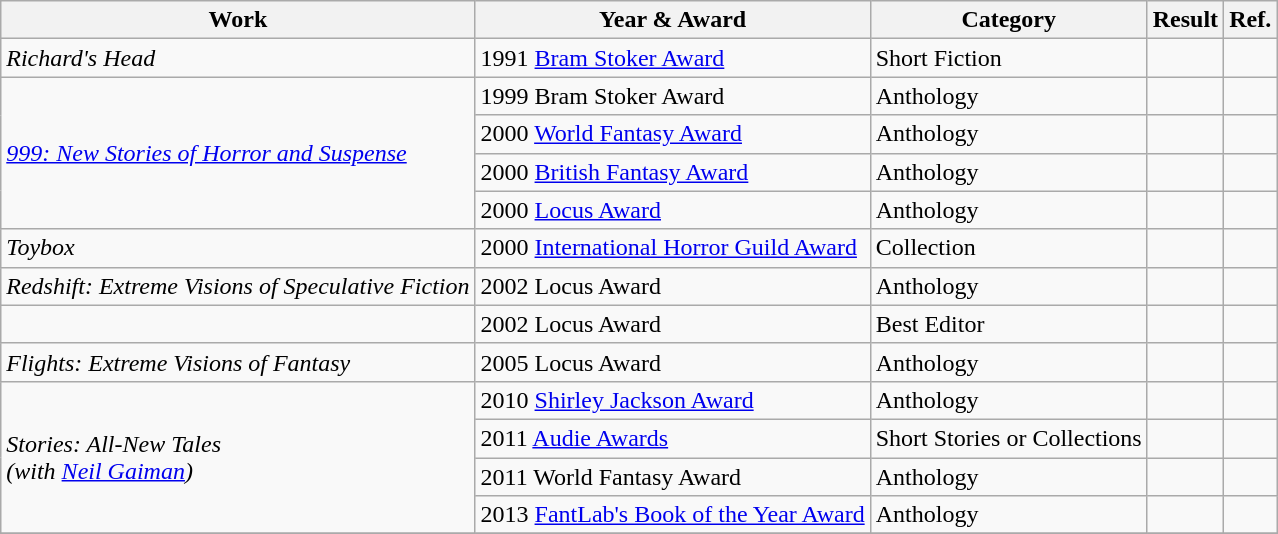<table class="wikitable">
<tr>
<th>Work</th>
<th>Year & Award</th>
<th>Category</th>
<th>Result</th>
<th>Ref.</th>
</tr>
<tr>
<td rowspan="1"><em>Richard's Head</em></td>
<td>1991 <a href='#'>Bram Stoker Award</a></td>
<td>Short Fiction</td>
<td></td>
<td></td>
</tr>
<tr>
<td rowspan="4"><em><a href='#'>999: New Stories of Horror and Suspense</a></em></td>
<td>1999 Bram Stoker Award</td>
<td>Anthology</td>
<td></td>
<td></td>
</tr>
<tr>
<td>2000 <a href='#'>World Fantasy Award</a></td>
<td>Anthology</td>
<td></td>
<td></td>
</tr>
<tr>
<td>2000 <a href='#'>British Fantasy Award</a></td>
<td>Anthology</td>
<td></td>
<td></td>
</tr>
<tr>
<td>2000 <a href='#'>Locus Award</a></td>
<td>Anthology</td>
<td></td>
<td></td>
</tr>
<tr>
<td rowspan="1"><em>Toybox</em></td>
<td>2000 <a href='#'>International Horror Guild Award</a></td>
<td>Collection</td>
<td></td>
<td></td>
</tr>
<tr>
<td rowspan="1"><em>Redshift: Extreme Visions of Speculative Fiction</em></td>
<td>2002 Locus Award</td>
<td>Anthology</td>
<td></td>
<td></td>
</tr>
<tr>
<td rowspan="1"></td>
<td>2002 Locus Award</td>
<td>Best Editor</td>
<td></td>
<td></td>
</tr>
<tr>
<td rowspan="1"><em>Flights: Extreme Visions of Fantasy</em></td>
<td>2005 Locus Award</td>
<td>Anthology</td>
<td></td>
<td></td>
</tr>
<tr>
<td rowspan="4"><em>Stories: All-New Tales</em><br><em>(with <a href='#'>Neil Gaiman</a>)</em></td>
<td>2010 <a href='#'>Shirley Jackson Award</a></td>
<td>Anthology</td>
<td></td>
<td></td>
</tr>
<tr>
<td>2011 <a href='#'>Audie Awards</a></td>
<td>Short Stories or Collections</td>
<td></td>
<td></td>
</tr>
<tr>
<td>2011 World Fantasy Award</td>
<td>Anthology</td>
<td></td>
<td></td>
</tr>
<tr>
<td>2013 <a href='#'>FantLab's Book of the Year Award</a></td>
<td>Anthology</td>
<td></td>
<td></td>
</tr>
<tr>
</tr>
</table>
